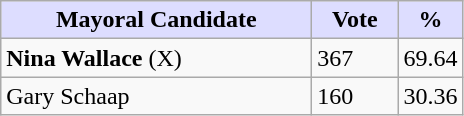<table class="wikitable">
<tr>
<th style="background:#ddf; width:200px;">Mayoral Candidate</th>
<th style="background:#ddf; width:50px;">Vote</th>
<th style="background:#ddf; width:30px;">%</th>
</tr>
<tr>
<td><strong>Nina Wallace</strong> (X)</td>
<td>367</td>
<td>69.64</td>
</tr>
<tr>
<td>Gary Schaap</td>
<td>160</td>
<td>30.36</td>
</tr>
</table>
